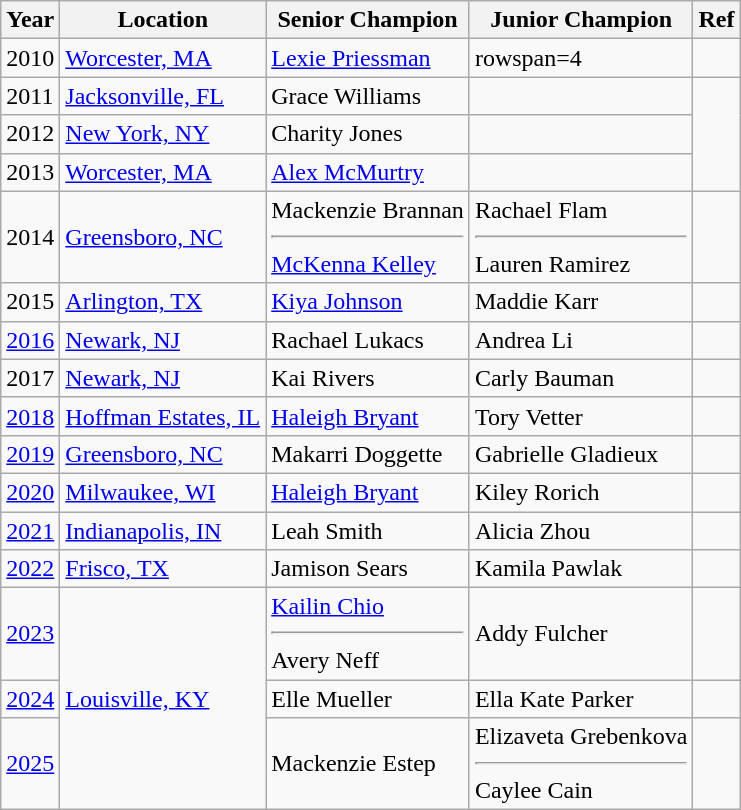<table class="wikitable">
<tr>
<th>Year</th>
<th>Location</th>
<th>Senior Champion</th>
<th>Junior Champion</th>
<th>Ref</th>
</tr>
<tr>
<td>2010</td>
<td><a href='#'>Worcester, MA</a></td>
<td><a href='#'>Lexie Priessman</a></td>
<td>rowspan=4 </td>
<td></td>
</tr>
<tr>
<td>2011</td>
<td><a href='#'>Jacksonville, FL</a></td>
<td>Grace Williams</td>
<td></td>
</tr>
<tr>
<td>2012</td>
<td><a href='#'>New York, NY</a></td>
<td>Charity Jones</td>
<td></td>
</tr>
<tr>
<td>2013</td>
<td><a href='#'>Worcester, MA</a></td>
<td><a href='#'>Alex McMurtry</a></td>
<td></td>
</tr>
<tr>
<td>2014</td>
<td><a href='#'>Greensboro, NC</a></td>
<td>Mackenzie Brannan<hr><a href='#'>McKenna Kelley</a></td>
<td>Rachael Flam<hr>Lauren Ramirez</td>
<td></td>
</tr>
<tr>
<td>2015</td>
<td><a href='#'>Arlington, TX</a></td>
<td><a href='#'>Kiya Johnson</a></td>
<td>Maddie Karr</td>
<td></td>
</tr>
<tr>
<td><a href='#'>2016</a></td>
<td><a href='#'>Newark, NJ</a></td>
<td>Rachael Lukacs</td>
<td>Andrea Li</td>
<td></td>
</tr>
<tr>
<td>2017</td>
<td><a href='#'>Newark, NJ</a></td>
<td>Kai Rivers</td>
<td>Carly Bauman</td>
<td></td>
</tr>
<tr>
<td><a href='#'>2018</a></td>
<td><a href='#'>Hoffman Estates, IL</a></td>
<td><a href='#'>Haleigh Bryant</a></td>
<td>Tory Vetter</td>
<td></td>
</tr>
<tr>
<td><a href='#'>2019</a></td>
<td><a href='#'>Greensboro, NC</a></td>
<td>Makarri Doggette</td>
<td>Gabrielle Gladieux</td>
<td></td>
</tr>
<tr>
<td><a href='#'>2020</a></td>
<td><a href='#'>Milwaukee, WI</a></td>
<td><a href='#'>Haleigh Bryant</a></td>
<td>Kiley Rorich</td>
<td></td>
</tr>
<tr>
<td><a href='#'>2021</a></td>
<td><a href='#'>Indianapolis, IN</a></td>
<td>Leah Smith</td>
<td>Alicia Zhou</td>
<td></td>
</tr>
<tr>
<td><a href='#'>2022</a></td>
<td><a href='#'>Frisco, TX</a></td>
<td>Jamison Sears</td>
<td>Kamila Pawlak</td>
<td></td>
</tr>
<tr>
<td><a href='#'>2023</a></td>
<td rowspan="3"><a href='#'>Louisville, KY</a></td>
<td><a href='#'>Kailin Chio</a><hr>Avery Neff</td>
<td>Addy Fulcher</td>
<td></td>
</tr>
<tr>
<td><a href='#'>2024</a></td>
<td>Elle Mueller</td>
<td>Ella Kate Parker</td>
<td></td>
</tr>
<tr>
<td><a href='#'>2025</a></td>
<td>Mackenzie Estep</td>
<td>Elizaveta Grebenkova<hr>Caylee Cain</td>
<td></td>
</tr>
</table>
